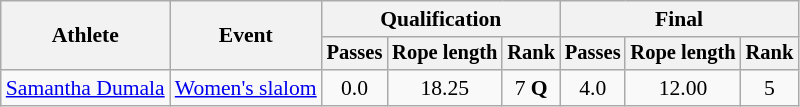<table class=wikitable style=font-size:90%>
<tr>
<th rowspan=2>Athlete</th>
<th rowspan=2>Event</th>
<th colspan=3>Qualification</th>
<th colspan=3>Final</th>
</tr>
<tr style=font-size:95%>
<th>Passes</th>
<th>Rope length</th>
<th>Rank</th>
<th>Passes</th>
<th>Rope length</th>
<th>Rank</th>
</tr>
<tr align=center>
<td align=left><a href='#'>Samantha Dumala</a></td>
<td align=left><a href='#'>Women's slalom</a></td>
<td>0.0</td>
<td>18.25</td>
<td>7 <strong>Q</strong></td>
<td>4.0</td>
<td>12.00</td>
<td>5</td>
</tr>
</table>
